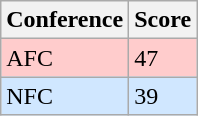<table class="wikitable">
<tr>
<th>Conference</th>
<th>Score</th>
</tr>
<tr>
<td style="background:#FFCCCC">AFC</td>
<td style="background:#FFCCCC">47</td>
</tr>
<tr>
<td style="background:#D0E7FF">NFC</td>
<td style="background:#D0E7FF">39</td>
</tr>
</table>
